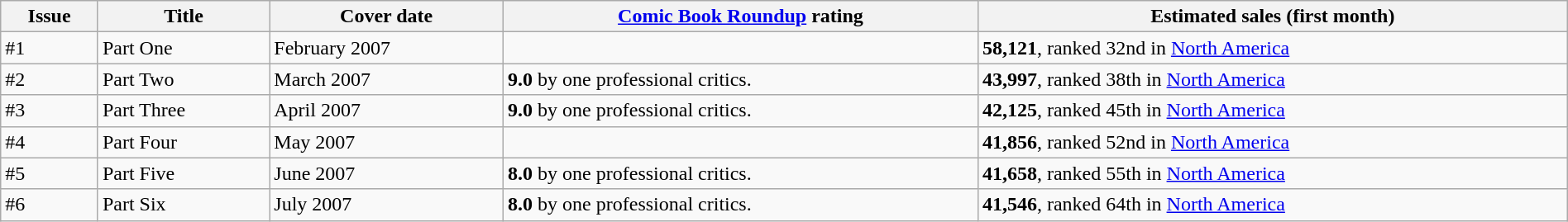<table class="wikitable" style="width:100%;">
<tr>
<th>Issue</th>
<th>Title</th>
<th>Cover date</th>
<th><a href='#'>Comic Book Roundup</a> rating</th>
<th>Estimated sales (first month)</th>
</tr>
<tr>
<td>#1</td>
<td>Part One</td>
<td>February 2007</td>
<td></td>
<td><strong>58,121</strong>, ranked 32nd in <a href='#'>North America</a></td>
</tr>
<tr>
<td>#2</td>
<td>Part Two</td>
<td>March 2007</td>
<td><strong>9.0</strong> by one professional critics.</td>
<td><strong>43,997</strong>, ranked 38th in <a href='#'>North America</a></td>
</tr>
<tr>
<td>#3</td>
<td>Part Three</td>
<td>April 2007</td>
<td><strong>9.0</strong> by one professional critics.</td>
<td><strong>42,125</strong>, ranked 45th in <a href='#'>North America</a></td>
</tr>
<tr>
<td>#4</td>
<td>Part Four</td>
<td>May 2007</td>
<td></td>
<td><strong>41,856</strong>, ranked 52nd in <a href='#'>North America</a></td>
</tr>
<tr>
<td>#5</td>
<td>Part Five</td>
<td>June 2007</td>
<td><strong>8.0</strong> by one professional critics.</td>
<td><strong>41,658</strong>, ranked 55th in <a href='#'>North America</a></td>
</tr>
<tr>
<td>#6</td>
<td>Part Six</td>
<td>July 2007</td>
<td><strong>8.0</strong> by one professional critics.</td>
<td><strong>41,546</strong>, ranked 64th in <a href='#'>North America</a></td>
</tr>
</table>
